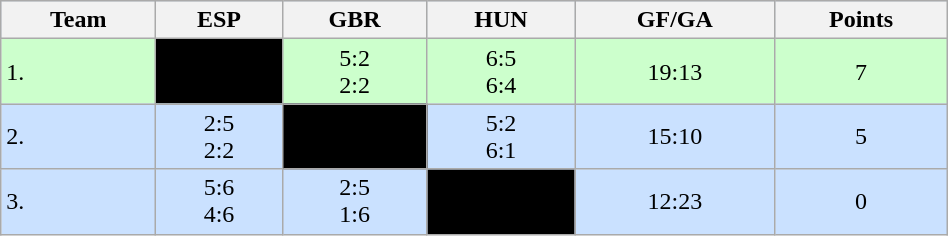<table class="wikitable" bgcolor="#EFEFFF" width="50%">
<tr bgcolor="#BCD2EE">
<th>Team</th>
<th>ESP</th>
<th>GBR</th>
<th>HUN</th>
<th>GF/GA</th>
<th>Points</th>
</tr>
<tr bgcolor="#ccffcc" align="center">
<td align="left">1. </td>
<td style="background:#000000;"></td>
<td>5:2<br>2:2</td>
<td>6:5<br>6:4</td>
<td>19:13</td>
<td>7</td>
</tr>
<tr bgcolor="#CAE1FF" align="center">
<td align="left">2. </td>
<td>2:5<br>2:2</td>
<td style="background:#000000;"></td>
<td>5:2<br>6:1</td>
<td>15:10</td>
<td>5</td>
</tr>
<tr bgcolor="#CAE1FF" align="center">
<td align="left">3. </td>
<td>5:6<br>4:6</td>
<td>2:5<br>1:6</td>
<td style="background:#000000;"></td>
<td>12:23</td>
<td>0</td>
</tr>
</table>
